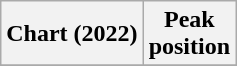<table class="wikitable plainrowheaders" style="text-align:center">
<tr>
<th scope="col">Chart (2022)</th>
<th scope="col">Peak<br>position</th>
</tr>
<tr>
</tr>
</table>
